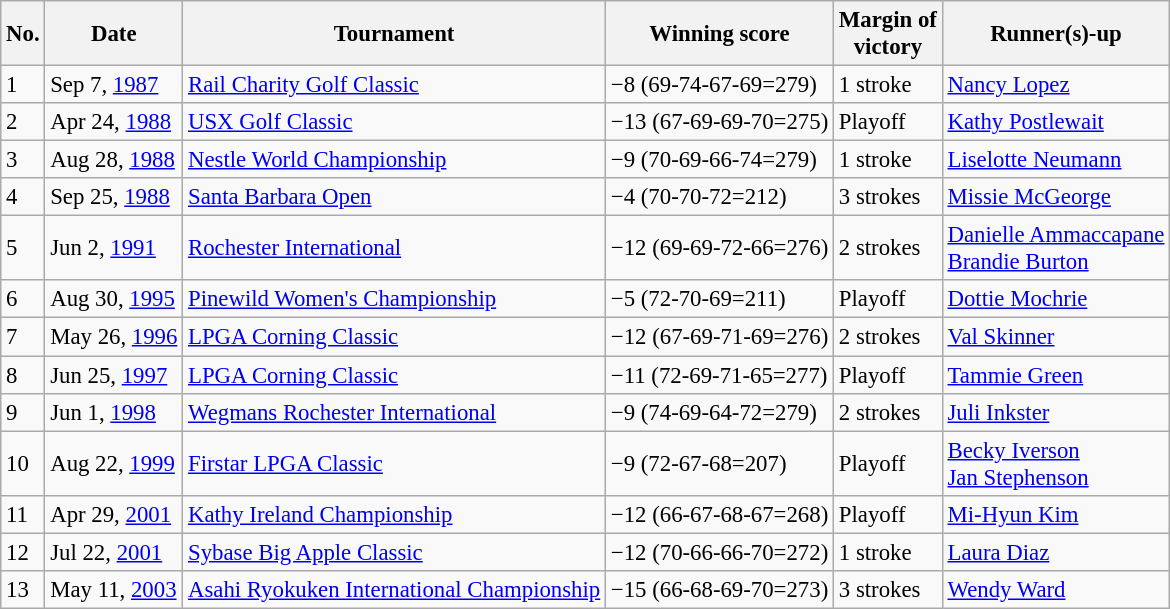<table class="wikitable" style="font-size:95%;">
<tr>
<th>No.</th>
<th>Date</th>
<th>Tournament</th>
<th>Winning score</th>
<th>Margin of<br>victory</th>
<th>Runner(s)-up</th>
</tr>
<tr>
<td>1</td>
<td>Sep 7, <a href='#'>1987</a></td>
<td><a href='#'>Rail Charity Golf Classic</a></td>
<td>−8 (69-74-67-69=279)</td>
<td>1 stroke</td>
<td> <a href='#'>Nancy Lopez</a></td>
</tr>
<tr>
<td>2</td>
<td>Apr 24, <a href='#'>1988</a></td>
<td><a href='#'>USX Golf Classic</a></td>
<td>−13 (67-69-69-70=275)</td>
<td>Playoff</td>
<td> <a href='#'>Kathy Postlewait</a></td>
</tr>
<tr>
<td>3</td>
<td>Aug 28, <a href='#'>1988</a></td>
<td><a href='#'>Nestle World Championship</a></td>
<td>−9 (70-69-66-74=279)</td>
<td>1 stroke</td>
<td> <a href='#'>Liselotte Neumann</a></td>
</tr>
<tr>
<td>4</td>
<td>Sep 25, <a href='#'>1988</a></td>
<td><a href='#'>Santa Barbara Open</a></td>
<td>−4 (70-70-72=212)</td>
<td>3 strokes</td>
<td> <a href='#'>Missie McGeorge</a></td>
</tr>
<tr>
<td>5</td>
<td>Jun 2, <a href='#'>1991</a></td>
<td><a href='#'>Rochester International</a></td>
<td>−12 (69-69-72-66=276)</td>
<td>2 strokes</td>
<td> <a href='#'>Danielle Ammaccapane</a><br> <a href='#'>Brandie Burton</a></td>
</tr>
<tr>
<td>6</td>
<td>Aug 30, <a href='#'>1995</a></td>
<td><a href='#'>Pinewild Women's Championship</a></td>
<td>−5 (72-70-69=211)</td>
<td>Playoff</td>
<td> <a href='#'>Dottie Mochrie</a></td>
</tr>
<tr>
<td>7</td>
<td>May 26, <a href='#'>1996</a></td>
<td><a href='#'>LPGA Corning Classic</a></td>
<td>−12 (67-69-71-69=276)</td>
<td>2 strokes</td>
<td> <a href='#'>Val Skinner</a></td>
</tr>
<tr>
<td>8</td>
<td>Jun 25, <a href='#'>1997</a></td>
<td><a href='#'>LPGA Corning Classic</a></td>
<td>−11 (72-69-71-65=277)</td>
<td>Playoff</td>
<td> <a href='#'>Tammie Green</a></td>
</tr>
<tr>
<td>9</td>
<td>Jun 1, <a href='#'>1998</a></td>
<td><a href='#'>Wegmans Rochester International</a></td>
<td>−9 (74-69-64-72=279)</td>
<td>2 strokes</td>
<td> <a href='#'>Juli Inkster</a></td>
</tr>
<tr>
<td>10</td>
<td>Aug 22, <a href='#'>1999</a></td>
<td><a href='#'>Firstar LPGA Classic</a></td>
<td>−9 (72-67-68=207)</td>
<td>Playoff</td>
<td> <a href='#'>Becky Iverson</a><br> <a href='#'>Jan Stephenson</a></td>
</tr>
<tr>
<td>11</td>
<td>Apr 29, <a href='#'>2001</a></td>
<td><a href='#'>Kathy Ireland Championship</a></td>
<td>−12 (66-67-68-67=268)</td>
<td>Playoff</td>
<td> <a href='#'>Mi-Hyun Kim</a></td>
</tr>
<tr>
<td>12</td>
<td>Jul 22, <a href='#'>2001</a></td>
<td><a href='#'>Sybase Big Apple Classic</a></td>
<td>−12 (70-66-66-70=272)</td>
<td>1 stroke</td>
<td> <a href='#'>Laura Diaz</a></td>
</tr>
<tr>
<td>13</td>
<td>May 11, <a href='#'>2003</a></td>
<td><a href='#'>Asahi Ryokuken International Championship</a></td>
<td>−15 (66-68-69-70=273)</td>
<td>3 strokes</td>
<td> <a href='#'>Wendy Ward</a></td>
</tr>
</table>
